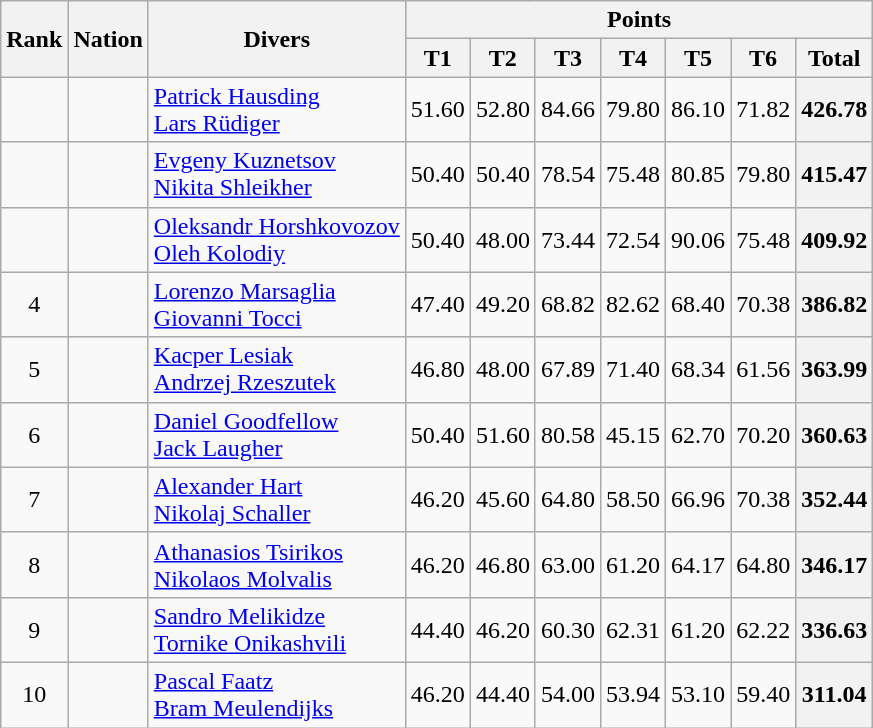<table class="wikitable" style="text-align:center">
<tr>
<th rowspan=2>Rank</th>
<th rowspan=2>Nation</th>
<th rowspan=2>Divers</th>
<th colspan=7>Points</th>
</tr>
<tr>
<th>T1</th>
<th>T2</th>
<th>T3</th>
<th>T4</th>
<th>T5</th>
<th>T6</th>
<th>Total</th>
</tr>
<tr>
<td></td>
<td align=left></td>
<td align=left><a href='#'>Patrick Hausding</a><br><a href='#'>Lars Rüdiger</a></td>
<td>51.60</td>
<td>52.80</td>
<td>84.66</td>
<td>79.80</td>
<td>86.10</td>
<td>71.82</td>
<th>426.78</th>
</tr>
<tr>
<td></td>
<td align=left></td>
<td align=left><a href='#'>Evgeny Kuznetsov</a><br><a href='#'>Nikita Shleikher</a></td>
<td>50.40</td>
<td>50.40</td>
<td>78.54</td>
<td>75.48</td>
<td>80.85</td>
<td>79.80</td>
<th>415.47</th>
</tr>
<tr>
<td></td>
<td align=left></td>
<td align=left><a href='#'>Oleksandr Horshkovozov</a><br><a href='#'>Oleh Kolodiy</a></td>
<td>50.40</td>
<td>48.00</td>
<td>73.44</td>
<td>72.54</td>
<td>90.06</td>
<td>75.48</td>
<th>409.92</th>
</tr>
<tr>
<td>4</td>
<td align=left></td>
<td align=left><a href='#'>Lorenzo Marsaglia</a><br><a href='#'>Giovanni Tocci</a></td>
<td>47.40</td>
<td>49.20</td>
<td>68.82</td>
<td>82.62</td>
<td>68.40</td>
<td>70.38</td>
<th>386.82</th>
</tr>
<tr>
<td>5</td>
<td align=left></td>
<td align=left><a href='#'>Kacper Lesiak</a><br><a href='#'>Andrzej Rzeszutek</a></td>
<td>46.80</td>
<td>48.00</td>
<td>67.89</td>
<td>71.40</td>
<td>68.34</td>
<td>61.56</td>
<th>363.99</th>
</tr>
<tr>
<td>6</td>
<td align=left></td>
<td align=left><a href='#'>Daniel Goodfellow</a><br><a href='#'>Jack Laugher</a></td>
<td>50.40</td>
<td>51.60</td>
<td>80.58</td>
<td>45.15</td>
<td>62.70</td>
<td>70.20</td>
<th>360.63</th>
</tr>
<tr>
<td>7</td>
<td align=left></td>
<td align=left><a href='#'>Alexander Hart</a><br><a href='#'>Nikolaj Schaller</a></td>
<td>46.20</td>
<td>45.60</td>
<td>64.80</td>
<td>58.50</td>
<td>66.96</td>
<td>70.38</td>
<th>352.44</th>
</tr>
<tr>
<td>8</td>
<td align=left></td>
<td align=left><a href='#'>Athanasios Tsirikos</a><br><a href='#'>Nikolaos Molvalis</a></td>
<td>46.20</td>
<td>46.80</td>
<td>63.00</td>
<td>61.20</td>
<td>64.17</td>
<td>64.80</td>
<th>346.17</th>
</tr>
<tr>
<td>9</td>
<td align=left></td>
<td align=left><a href='#'>Sandro Melikidze</a><br><a href='#'>Tornike Onikashvili</a></td>
<td>44.40</td>
<td>46.20</td>
<td>60.30</td>
<td>62.31</td>
<td>61.20</td>
<td>62.22</td>
<th>336.63</th>
</tr>
<tr>
<td>10</td>
<td align=left></td>
<td align=left><a href='#'>Pascal Faatz</a><br><a href='#'>Bram Meulendijks</a></td>
<td>46.20</td>
<td>44.40</td>
<td>54.00</td>
<td>53.94</td>
<td>53.10</td>
<td>59.40</td>
<th>311.04</th>
</tr>
</table>
